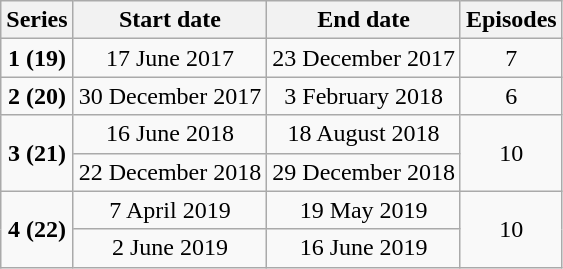<table class="wikitable" style="text-align:center;">
<tr>
<th>Series</th>
<th>Start date</th>
<th>End date</th>
<th>Episodes</th>
</tr>
<tr>
<td><strong>1 (19)</strong></td>
<td>17 June 2017</td>
<td>23 December 2017</td>
<td>7</td>
</tr>
<tr>
<td><strong>2 (20)</strong></td>
<td>30 December 2017</td>
<td>3 February 2018</td>
<td>6</td>
</tr>
<tr>
<td rowspan="2"><strong>3 (21)</strong></td>
<td>16 June 2018</td>
<td>18 August 2018</td>
<td rowspan="2">10</td>
</tr>
<tr>
<td>22 December 2018</td>
<td>29 December 2018</td>
</tr>
<tr>
<td rowspan="2"><strong>4 (22)</strong></td>
<td>7 April 2019</td>
<td>19 May 2019</td>
<td rowspan="2">10</td>
</tr>
<tr>
<td>2 June 2019</td>
<td>16 June 2019</td>
</tr>
</table>
